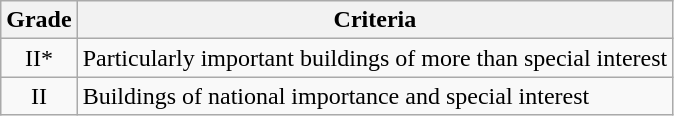<table class="wikitable">
<tr>
<th>Grade</th>
<th>Criteria</th>
</tr>
<tr>
<td align="center" >II*</td>
<td>Particularly important buildings of more than special interest</td>
</tr>
<tr>
<td align="center" >II</td>
<td>Buildings of national importance and special interest</td>
</tr>
</table>
